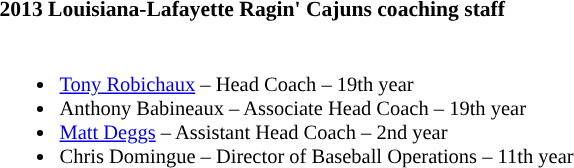<table class="toccolours" style="text-align: left; font-size:90%;">
<tr>
<th colspan="9">2013 Louisiana-Lafayette Ragin' Cajuns coaching staff</th>
</tr>
<tr>
<td style="font-size:95%; vertical-align:top;"><br><ul><li><a href='#'>Tony Robichaux</a> – Head Coach – 19th year</li><li>Anthony Babineaux – Associate Head Coach – 19th year</li><li><a href='#'>Matt Deggs</a> – Assistant Head Coach – 2nd year</li><li>Chris Domingue – Director of Baseball Operations – 11th year</li></ul></td>
</tr>
</table>
